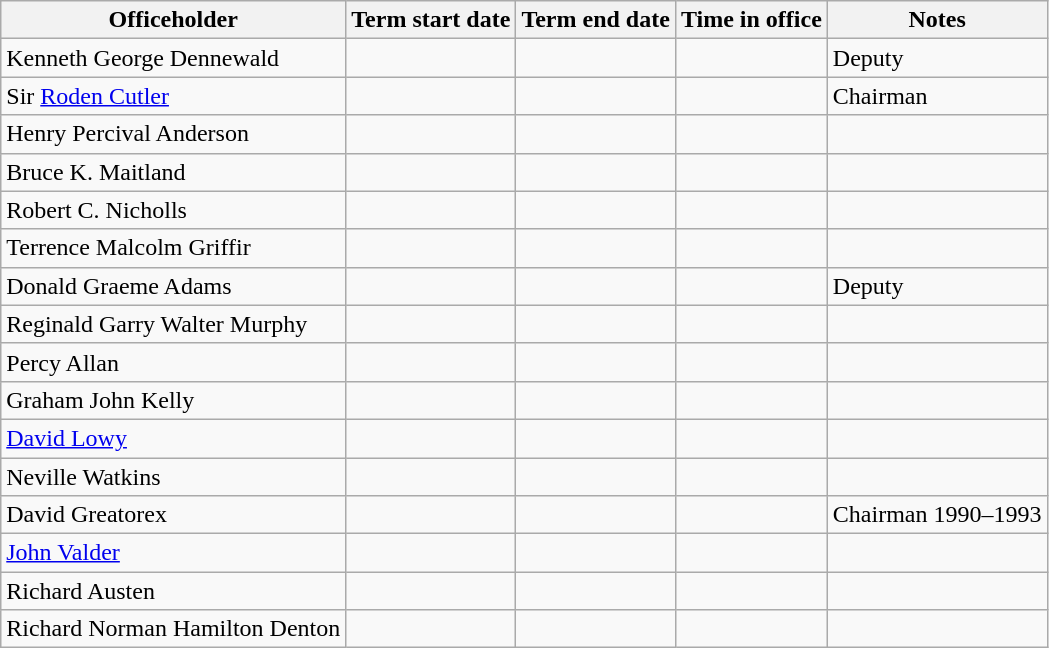<table class='wikitable sortable'>
<tr>
<th>Officeholder</th>
<th>Term start date</th>
<th>Term end date</th>
<th>Time in office</th>
<th>Notes</th>
</tr>
<tr>
<td>Kenneth George Dennewald</td>
<td align=center></td>
<td align=center></td>
<td align=right></td>
<td>Deputy</td>
</tr>
<tr>
<td>Sir <a href='#'>Roden Cutler</a></td>
<td align=center></td>
<td align=center></td>
<td align=right></td>
<td>Chairman</td>
</tr>
<tr>
<td>Henry Percival Anderson</td>
<td align=center></td>
<td align=center></td>
<td align=right></td>
<td></td>
</tr>
<tr>
<td>Bruce K. Maitland</td>
<td align=center></td>
<td align=center></td>
<td align=right></td>
<td></td>
</tr>
<tr>
<td>Robert C. Nicholls</td>
<td align=center></td>
<td align=center></td>
<td align=right></td>
<td></td>
</tr>
<tr>
<td>Terrence Malcolm Griffir</td>
<td align=center></td>
<td align=center></td>
<td align=right></td>
<td></td>
</tr>
<tr>
<td>Donald Graeme Adams</td>
<td align=center></td>
<td align=center></td>
<td align=center></td>
<td>Deputy</td>
</tr>
<tr>
<td>Reginald Garry Walter Murphy</td>
<td align=center></td>
<td align=center></td>
<td align=right></td>
<td></td>
</tr>
<tr>
<td>Percy Allan</td>
<td align=center></td>
<td align=center></td>
<td align=right></td>
<td></td>
</tr>
<tr>
<td>Graham John Kelly</td>
<td align=center></td>
<td align=center></td>
<td align=right></td>
<td></td>
</tr>
<tr>
<td><a href='#'>David Lowy</a></td>
<td align=center></td>
<td align=center></td>
<td align=right></td>
<td></td>
</tr>
<tr>
<td>Neville Watkins</td>
<td align=center></td>
<td align=center></td>
<td align=right></td>
<td></td>
</tr>
<tr>
<td>David Greatorex</td>
<td align=center></td>
<td align=center></td>
<td align=right></td>
<td>Chairman 1990–1993</td>
</tr>
<tr>
<td><a href='#'>John Valder</a></td>
<td align=center></td>
<td align=center></td>
<td align=right></td>
<td></td>
</tr>
<tr>
<td>Richard Austen</td>
<td align=center></td>
<td align=center></td>
<td align=right></td>
<td></td>
</tr>
<tr>
<td>Richard Norman Hamilton Denton</td>
<td align=center></td>
<td align=center></td>
<td align=right></td>
<td></td>
</tr>
</table>
